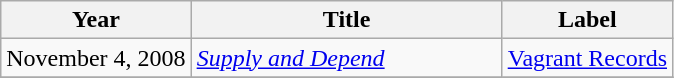<table class="wikitable">
<tr>
<th rowspan="1">Year</th>
<th width="200" rowspan="1">Title</th>
<th rowspan="1">Label</th>
</tr>
<tr>
<td>November 4, 2008</td>
<td><em><a href='#'>Supply and Depend</a></em></td>
<td><a href='#'>Vagrant Records</a></td>
</tr>
<tr>
</tr>
</table>
